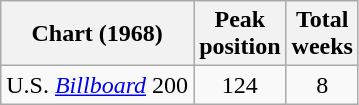<table class="wikitable sortable">
<tr>
<th>Chart (1968)</th>
<th>Peak<br>position</th>
<th>Total<br>weeks</th>
</tr>
<tr>
<td>U.S. <em><a href='#'>Billboard</a></em> 200</td>
<td align=center>124</td>
<td align=center>8</td>
</tr>
</table>
